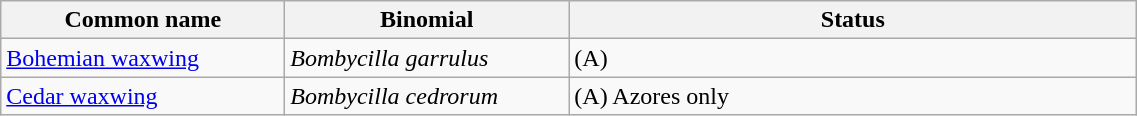<table width=60% class="wikitable">
<tr>
<th width=15%>Common name</th>
<th width=15%>Binomial</th>
<th width=30%>Status</th>
</tr>
<tr>
<td><a href='#'>Bohemian waxwing</a></td>
<td><em>Bombycilla garrulus</em></td>
<td>(A)</td>
</tr>
<tr>
<td><a href='#'>Cedar waxwing</a></td>
<td><em>Bombycilla cedrorum</em></td>
<td>(A) Azores only</td>
</tr>
</table>
